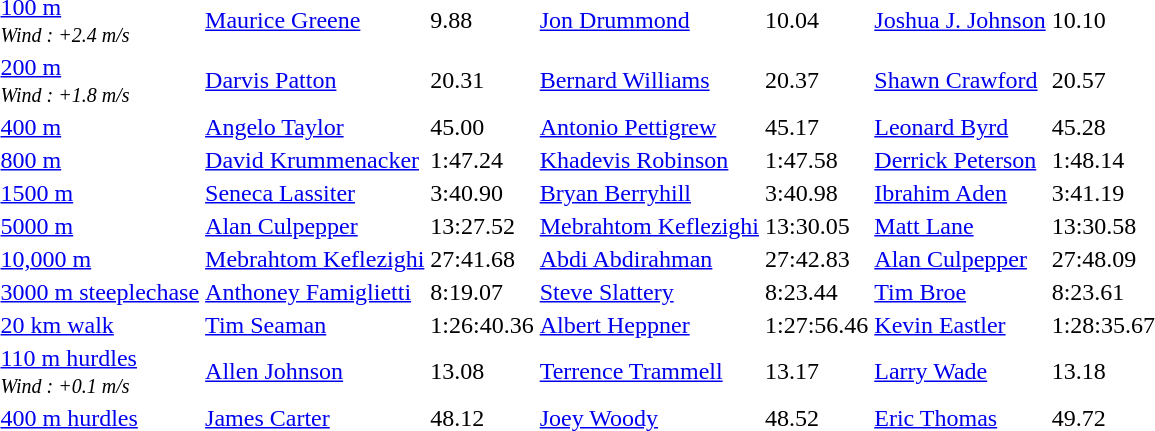<table>
<tr>
<td><a href='#'>100 m</a><br><small><em>Wind : +2.4 m/s</em></small></td>
<td><a href='#'>Maurice Greene</a></td>
<td>9.88</td>
<td><a href='#'>Jon Drummond</a></td>
<td>10.04</td>
<td><a href='#'>Joshua J. Johnson</a></td>
<td>10.10</td>
</tr>
<tr>
<td><a href='#'>200 m</a><br><small><em>Wind : +1.8 m/s</em></small></td>
<td><a href='#'>Darvis Patton</a></td>
<td>20.31</td>
<td><a href='#'>Bernard Williams</a></td>
<td>20.37</td>
<td><a href='#'>Shawn Crawford</a></td>
<td>20.57</td>
</tr>
<tr>
<td><a href='#'>400 m</a></td>
<td><a href='#'>Angelo Taylor</a></td>
<td>45.00</td>
<td><a href='#'>Antonio Pettigrew</a></td>
<td>45.17</td>
<td><a href='#'>Leonard Byrd</a></td>
<td>45.28</td>
</tr>
<tr>
<td><a href='#'>800 m</a></td>
<td><a href='#'>David Krummenacker</a></td>
<td>1:47.24</td>
<td><a href='#'>Khadevis Robinson</a></td>
<td>1:47.58</td>
<td><a href='#'>Derrick Peterson</a></td>
<td>1:48.14</td>
</tr>
<tr>
<td><a href='#'>1500 m</a></td>
<td><a href='#'>Seneca Lassiter</a></td>
<td>3:40.90</td>
<td><a href='#'>Bryan Berryhill</a></td>
<td>3:40.98</td>
<td><a href='#'>Ibrahim Aden</a></td>
<td>3:41.19</td>
</tr>
<tr>
<td><a href='#'>5000 m</a></td>
<td><a href='#'>Alan Culpepper</a></td>
<td>13:27.52</td>
<td><a href='#'>Mebrahtom Keflezighi</a></td>
<td>13:30.05</td>
<td><a href='#'>Matt Lane</a></td>
<td>13:30.58</td>
</tr>
<tr>
<td><a href='#'>10,000 m</a></td>
<td><a href='#'>Mebrahtom Keflezighi</a></td>
<td>27:41.68</td>
<td><a href='#'>Abdi Abdirahman</a></td>
<td>27:42.83</td>
<td><a href='#'>Alan Culpepper</a></td>
<td>27:48.09</td>
</tr>
<tr>
<td><a href='#'>3000 m steeplechase</a></td>
<td><a href='#'>Anthoney Famiglietti</a></td>
<td>8:19.07</td>
<td><a href='#'>Steve Slattery</a></td>
<td>8:23.44</td>
<td><a href='#'>Tim Broe</a></td>
<td>8:23.61</td>
</tr>
<tr>
<td><a href='#'>20 km walk</a></td>
<td><a href='#'>Tim Seaman</a></td>
<td>1:26:40.36</td>
<td><a href='#'>Albert Heppner</a></td>
<td>1:27:56.46</td>
<td><a href='#'>Kevin Eastler</a></td>
<td>1:28:35.67</td>
</tr>
<tr>
<td><a href='#'>110 m hurdles</a><br><small><em>Wind : +0.1 m/s</em></small></td>
<td><a href='#'>Allen Johnson</a></td>
<td>13.08</td>
<td><a href='#'>Terrence Trammell</a></td>
<td>13.17</td>
<td><a href='#'>Larry Wade</a></td>
<td>13.18</td>
</tr>
<tr>
<td><a href='#'>400 m hurdles</a></td>
<td><a href='#'>James Carter</a></td>
<td>48.12</td>
<td><a href='#'>Joey Woody</a></td>
<td>48.52</td>
<td><a href='#'>Eric Thomas</a></td>
<td>49.72</td>
</tr>
</table>
